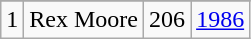<table class="wikitable">
<tr>
</tr>
<tr>
<td>1</td>
<td>Rex Moore</td>
<td>206</td>
<td><a href='#'>1986</a></td>
</tr>
</table>
